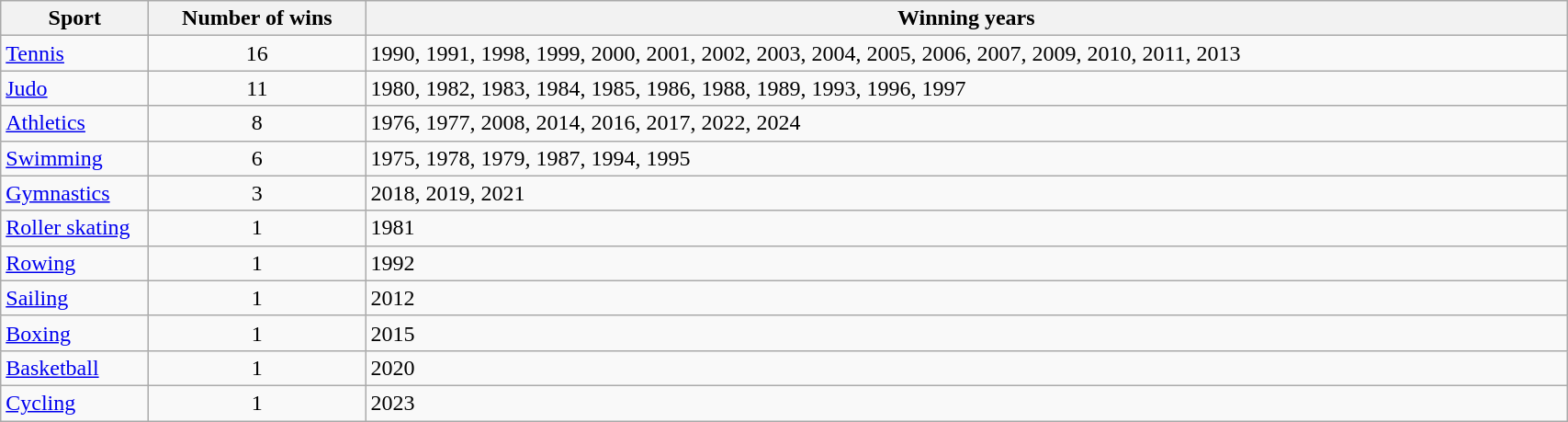<table class="wikitable sortable"  style="width:90%">
<tr>
<th width=100>Sport</th>
<th width=150>Number of wins</th>
<th class="unsortable">Winning years</th>
</tr>
<tr>
<td><a href='#'>Tennis</a></td>
<td style="text-align:center;">16</td>
<td>1990, 1991, 1998, 1999, 2000, 2001, 2002, 2003, 2004, 2005, 2006, 2007, 2009, 2010, 2011, 2013</td>
</tr>
<tr>
<td><a href='#'>Judo</a></td>
<td style="text-align:center;">11</td>
<td>1980, 1982, 1983, 1984, 1985, 1986, 1988, 1989, 1993, 1996, 1997</td>
</tr>
<tr>
<td><a href='#'>Athletics</a></td>
<td style="text-align:center;">8</td>
<td>1976, 1977, 2008, 2014, 2016, 2017, 2022, 2024</td>
</tr>
<tr>
<td><a href='#'>Swimming</a></td>
<td style="text-align:center;">6</td>
<td>1975, 1978, 1979, 1987, 1994, 1995</td>
</tr>
<tr>
<td><a href='#'>Gymnastics</a></td>
<td style="text-align:center;">3</td>
<td>2018, 2019, 2021</td>
</tr>
<tr>
<td><a href='#'>Roller skating</a></td>
<td style="text-align:center;">1</td>
<td>1981</td>
</tr>
<tr>
<td><a href='#'>Rowing</a></td>
<td style="text-align:center;">1</td>
<td>1992</td>
</tr>
<tr>
<td><a href='#'>Sailing</a></td>
<td style="text-align:center;">1</td>
<td>2012</td>
</tr>
<tr>
<td><a href='#'>Boxing</a></td>
<td style="text-align:center;">1</td>
<td>2015</td>
</tr>
<tr>
<td><a href='#'>Basketball</a></td>
<td style="text-align:center;">1</td>
<td>2020</td>
</tr>
<tr>
<td><a href='#'>Cycling</a></td>
<td style="text-align:center;">1</td>
<td>2023</td>
</tr>
</table>
